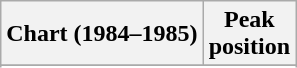<table class="wikitable sortable plainrowheaders" style="text-align:center">
<tr>
<th scope="col">Chart (1984–1985)</th>
<th scope="col">Peak<br>position</th>
</tr>
<tr>
</tr>
<tr>
</tr>
</table>
